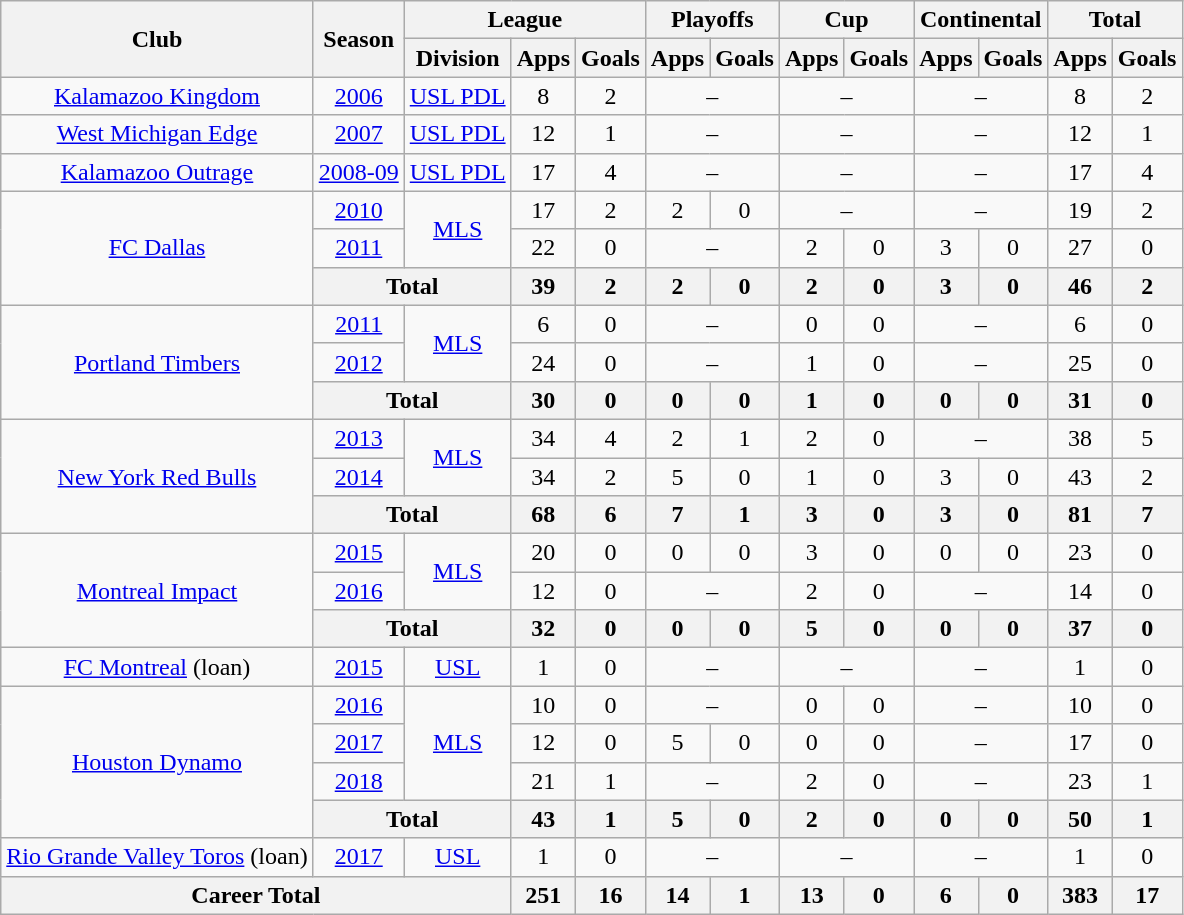<table class="wikitable" style="text-align: center;">
<tr>
<th rowspan="2">Club</th>
<th rowspan="2">Season</th>
<th colspan="3">League</th>
<th colspan="2">Playoffs</th>
<th colspan="2">Cup</th>
<th colspan="2">Continental</th>
<th colspan="2">Total</th>
</tr>
<tr>
<th>Division</th>
<th>Apps</th>
<th>Goals</th>
<th>Apps</th>
<th>Goals</th>
<th>Apps</th>
<th>Goals</th>
<th>Apps</th>
<th>Goals</th>
<th>Apps</th>
<th>Goals</th>
</tr>
<tr>
<td><a href='#'>Kalamazoo Kingdom</a></td>
<td><a href='#'>2006</a></td>
<td><a href='#'>USL PDL</a></td>
<td>8</td>
<td>2</td>
<td colspan="2">–</td>
<td colspan="2">–</td>
<td colspan="2">–</td>
<td>8</td>
<td>2</td>
</tr>
<tr>
<td><a href='#'>West Michigan Edge</a></td>
<td><a href='#'>2007</a></td>
<td><a href='#'>USL PDL</a></td>
<td>12</td>
<td>1</td>
<td colspan="2">–</td>
<td colspan="2">–</td>
<td colspan="2">–</td>
<td>12</td>
<td>1</td>
</tr>
<tr>
<td><a href='#'>Kalamazoo Outrage</a></td>
<td><a href='#'>2008-09</a></td>
<td><a href='#'>USL PDL</a></td>
<td>17</td>
<td>4</td>
<td colspan="2">–</td>
<td colspan="2">–</td>
<td colspan="2">–</td>
<td>17</td>
<td>4</td>
</tr>
<tr>
<td rowspan="3"><a href='#'>FC Dallas</a></td>
<td><a href='#'>2010</a></td>
<td rowspan="2"><a href='#'>MLS</a></td>
<td>17</td>
<td>2</td>
<td>2</td>
<td>0</td>
<td colspan="2">–</td>
<td colspan="2">–</td>
<td>19</td>
<td>2</td>
</tr>
<tr>
<td><a href='#'>2011</a></td>
<td>22</td>
<td>0</td>
<td colspan="2">–</td>
<td>2</td>
<td>0</td>
<td>3</td>
<td>0</td>
<td>27</td>
<td>0</td>
</tr>
<tr>
<th colspan="2">Total</th>
<th>39</th>
<th>2</th>
<th>2</th>
<th>0</th>
<th>2</th>
<th>0</th>
<th>3</th>
<th>0</th>
<th>46</th>
<th>2</th>
</tr>
<tr>
<td rowspan="3"><a href='#'>Portland Timbers</a></td>
<td><a href='#'>2011</a></td>
<td rowspan="2"><a href='#'>MLS</a></td>
<td>6</td>
<td>0</td>
<td colspan="2">–</td>
<td>0</td>
<td>0</td>
<td colspan="2">–</td>
<td>6</td>
<td>0</td>
</tr>
<tr>
<td><a href='#'>2012</a></td>
<td>24</td>
<td>0</td>
<td colspan="2">–</td>
<td>1</td>
<td>0</td>
<td colspan="2">–</td>
<td>25</td>
<td>0</td>
</tr>
<tr>
<th colspan="2">Total</th>
<th>30</th>
<th>0</th>
<th>0</th>
<th>0</th>
<th>1</th>
<th>0</th>
<th>0</th>
<th>0</th>
<th>31</th>
<th>0</th>
</tr>
<tr>
<td rowspan="3"><a href='#'>New York Red Bulls</a></td>
<td><a href='#'>2013</a></td>
<td rowspan="2"><a href='#'>MLS</a></td>
<td>34</td>
<td>4</td>
<td>2</td>
<td>1</td>
<td>2</td>
<td>0</td>
<td colspan="2">–</td>
<td>38</td>
<td>5</td>
</tr>
<tr>
<td><a href='#'>2014</a></td>
<td>34</td>
<td>2</td>
<td>5</td>
<td>0</td>
<td>1</td>
<td>0</td>
<td>3</td>
<td>0</td>
<td>43</td>
<td>2</td>
</tr>
<tr>
<th colspan="2">Total</th>
<th>68</th>
<th>6</th>
<th>7</th>
<th>1</th>
<th>3</th>
<th>0</th>
<th>3</th>
<th>0</th>
<th>81</th>
<th>7</th>
</tr>
<tr>
<td rowspan="3"><a href='#'>Montreal Impact</a></td>
<td><a href='#'>2015</a></td>
<td rowspan="2"><a href='#'>MLS</a></td>
<td>20</td>
<td>0</td>
<td>0</td>
<td>0</td>
<td>3</td>
<td>0</td>
<td>0</td>
<td>0</td>
<td>23</td>
<td>0</td>
</tr>
<tr>
<td><a href='#'>2016</a></td>
<td>12</td>
<td>0</td>
<td colspan="2">–</td>
<td>2</td>
<td>0</td>
<td colspan="2">–</td>
<td>14</td>
<td>0</td>
</tr>
<tr>
<th colspan="2">Total</th>
<th>32</th>
<th>0</th>
<th>0</th>
<th>0</th>
<th>5</th>
<th>0</th>
<th>0</th>
<th>0</th>
<th>37</th>
<th>0</th>
</tr>
<tr>
<td><a href='#'>FC Montreal</a> (loan)</td>
<td><a href='#'>2015</a></td>
<td><a href='#'>USL</a></td>
<td>1</td>
<td>0</td>
<td colspan="2">–</td>
<td colspan="2">–</td>
<td colspan="2">–</td>
<td>1</td>
<td>0</td>
</tr>
<tr>
<td rowspan="4"><a href='#'>Houston Dynamo</a></td>
<td><a href='#'>2016</a></td>
<td rowspan="3"><a href='#'>MLS</a></td>
<td>10</td>
<td>0</td>
<td colspan="2">–</td>
<td>0</td>
<td>0</td>
<td colspan="2">–</td>
<td>10</td>
<td>0</td>
</tr>
<tr>
<td><a href='#'>2017</a></td>
<td>12</td>
<td>0</td>
<td>5</td>
<td>0</td>
<td>0</td>
<td>0</td>
<td colspan="2">–</td>
<td>17</td>
<td>0</td>
</tr>
<tr>
<td><a href='#'>2018</a></td>
<td>21</td>
<td>1</td>
<td colspan="2">–</td>
<td>2</td>
<td>0</td>
<td colspan="2">–</td>
<td>23</td>
<td>1</td>
</tr>
<tr>
<th colspan="2">Total</th>
<th>43</th>
<th>1</th>
<th>5</th>
<th>0</th>
<th>2</th>
<th>0</th>
<th>0</th>
<th>0</th>
<th>50</th>
<th>1</th>
</tr>
<tr>
<td><a href='#'>Rio Grande Valley Toros</a> (loan)</td>
<td><a href='#'>2017</a></td>
<td><a href='#'>USL</a></td>
<td>1</td>
<td>0</td>
<td colspan="2">–</td>
<td colspan="2">–</td>
<td colspan="2">–</td>
<td>1</td>
<td>0</td>
</tr>
<tr>
<th colspan="3">Career Total</th>
<th>251</th>
<th>16</th>
<th>14</th>
<th>1</th>
<th>13</th>
<th>0</th>
<th>6</th>
<th>0</th>
<th>383</th>
<th>17</th>
</tr>
</table>
